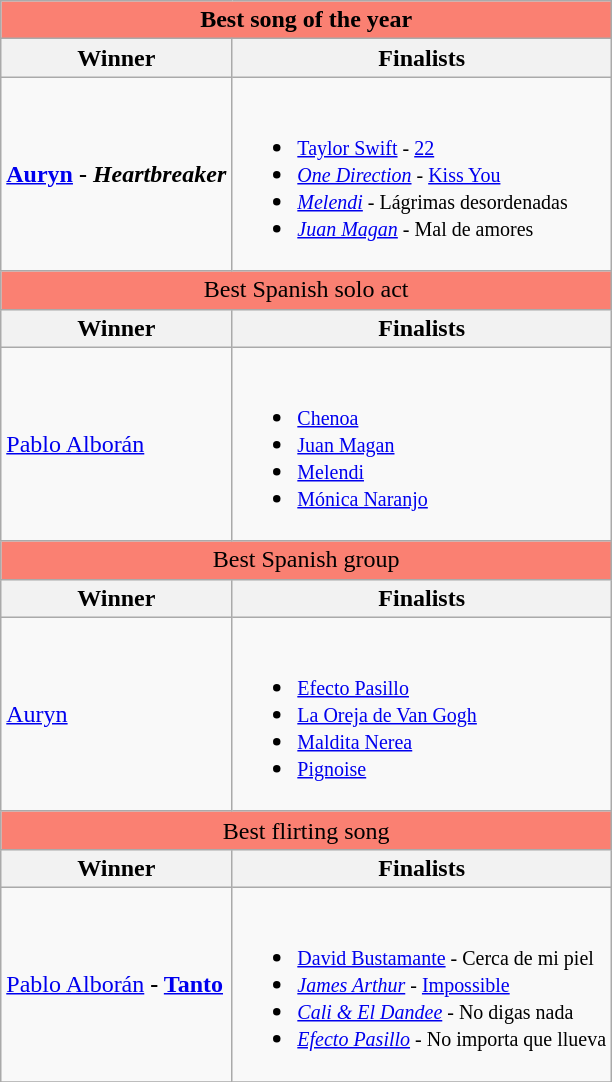<table class="wikitable">
<tr>
<td colspan="2" bgcolor=Salmon align=center><strong>Best song of the year</strong></td>
</tr>
<tr>
<th>Winner</th>
<th>Finalists</th>
</tr>
<tr>
<td><strong><a href='#'>Auryn</a> - <em>Heartbreaker<strong><em></td>
<td><br><ul><li><small><a href='#'>Taylor Swift</a> - </em><a href='#'>22</a><em></small></li><li><small><a href='#'>One Direction</a> - </em><a href='#'>Kiss You</a><em></small></li><li><small><a href='#'>Melendi</a> - </em>Lágrimas desordenadas<em></small></li><li><small><a href='#'>Juan Magan</a> - </em>Mal de amores<em></small></li></ul></td>
</tr>
<tr>
<td colspan="2" bgcolor=Salmon align=center></strong>Best Spanish solo act<strong></td>
</tr>
<tr>
<th>Winner</th>
<th>Finalists</th>
</tr>
<tr>
<td></strong><a href='#'>Pablo Alborán</a><strong></td>
<td><br><ul><li><small><a href='#'>Chenoa</a></small></li><li><small><a href='#'>Juan Magan</a></small></li><li><small><a href='#'>Melendi</a></small></li><li><small><a href='#'>Mónica Naranjo</a></small></li></ul></td>
</tr>
<tr>
<td colspan="2" bgcolor=Salmon align=center></strong>Best Spanish group<strong></td>
</tr>
<tr>
<th>Winner</th>
<th>Finalists</th>
</tr>
<tr>
<td></strong><a href='#'>Auryn</a><strong></td>
<td><br><ul><li><small><a href='#'>Efecto Pasillo</a></small></li><li><small><a href='#'>La Oreja de Van Gogh</a></small></li><li><small><a href='#'>Maldita Nerea</a></small></li><li><small><a href='#'>Pignoise</a></small></li></ul></td>
</tr>
<tr>
<td colspan="2" bgcolor=Salmon align=center></strong>Best flirting song<strong></td>
</tr>
<tr>
<th>Winner</th>
<th>Finalists</th>
</tr>
<tr>
<td></strong><a href='#'>Pablo Alborán</a><strong> - </em><a href='#'>Tanto</a><em></td>
<td><br><ul><li><small><a href='#'>David Bustamante</a> - </em>Cerca de mi piel<em></small></li><li><small><a href='#'>James Arthur</a> - </em><a href='#'>Impossible</a><em></small></li><li><small><a href='#'>Cali & El Dandee</a> - </em>No digas nada<em></small></li><li><small><a href='#'>Efecto Pasillo</a> - </em>No importa que llueva<em></small></li></ul></td>
</tr>
<tr>
</tr>
</table>
